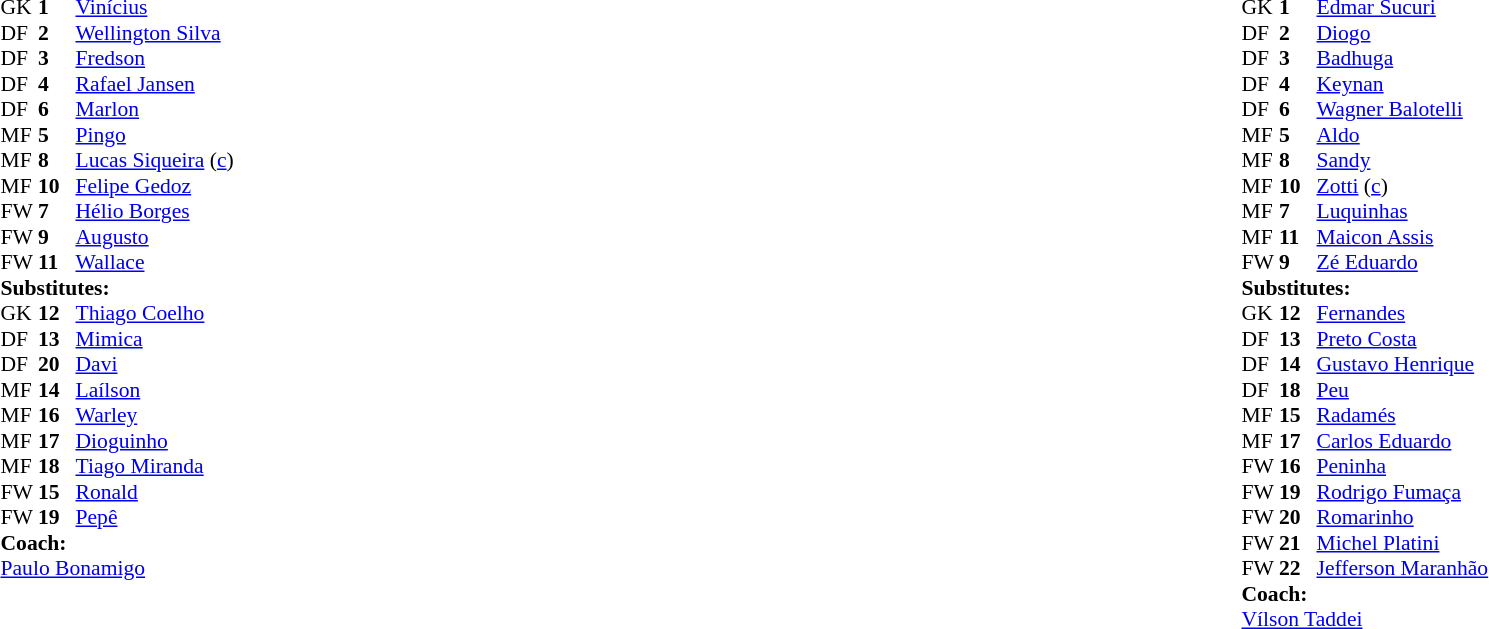<table width="100%">
<tr>
<td valign="top" width="40%"><br><table style="font-size:90%" cellspacing="0" cellpadding="0">
<tr>
<th width=25></th>
<th width=25></th>
</tr>
<tr>
<td>GK</td>
<td><strong>1</strong></td>
<td> <a href='#'>Vinícius</a></td>
</tr>
<tr>
<td>DF</td>
<td><strong>2</strong></td>
<td> <a href='#'>Wellington Silva</a></td>
</tr>
<tr>
<td>DF</td>
<td><strong>3</strong></td>
<td> <a href='#'>Fredson</a></td>
</tr>
<tr>
<td>DF</td>
<td><strong>4</strong></td>
<td> <a href='#'>Rafael Jansen</a></td>
</tr>
<tr>
<td>DF</td>
<td><strong>6</strong></td>
<td> <a href='#'>Marlon</a></td>
<td></td>
<td></td>
</tr>
<tr>
<td>MF</td>
<td><strong>5</strong></td>
<td> <a href='#'>Pingo</a></td>
<td></td>
<td></td>
</tr>
<tr>
<td>MF</td>
<td><strong>8</strong></td>
<td> <a href='#'>Lucas Siqueira</a> (<a href='#'>c</a>)</td>
</tr>
<tr>
<td>MF</td>
<td><strong>10</strong></td>
<td> <a href='#'>Felipe Gedoz</a></td>
</tr>
<tr>
<td>FW</td>
<td><strong>7</strong></td>
<td> <a href='#'>Hélio Borges</a></td>
</tr>
<tr>
<td>FW</td>
<td><strong>9</strong></td>
<td> <a href='#'>Augusto</a></td>
<td></td>
<td></td>
</tr>
<tr>
<td>FW</td>
<td><strong>11</strong></td>
<td> <a href='#'>Wallace</a></td>
</tr>
<tr>
<td colspan=3><strong>Substitutes:</strong></td>
</tr>
<tr>
<td>GK</td>
<td><strong>12</strong></td>
<td> <a href='#'>Thiago Coelho</a></td>
</tr>
<tr>
<td>DF</td>
<td><strong>13</strong></td>
<td> <a href='#'>Mimica</a></td>
</tr>
<tr>
<td>DF</td>
<td><strong>20</strong></td>
<td> <a href='#'>Davi</a></td>
</tr>
<tr>
<td>MF</td>
<td><strong>14</strong></td>
<td> <a href='#'>Laílson</a></td>
<td></td>
<td></td>
</tr>
<tr>
<td>MF</td>
<td><strong>16</strong></td>
<td> <a href='#'>Warley</a></td>
</tr>
<tr>
<td>MF</td>
<td><strong>17</strong></td>
<td> <a href='#'>Dioguinho</a></td>
<td></td>
<td></td>
</tr>
<tr>
<td>MF</td>
<td><strong>18</strong></td>
<td> <a href='#'>Tiago Miranda</a></td>
<td></td>
<td></td>
</tr>
<tr>
<td>FW</td>
<td><strong>15</strong></td>
<td> <a href='#'>Ronald</a></td>
</tr>
<tr>
<td>FW</td>
<td><strong>19</strong></td>
<td> <a href='#'>Pepê</a></td>
</tr>
<tr>
<td></td>
</tr>
<tr>
<td colspan=3><strong>Coach:</strong></td>
</tr>
<tr>
<td colspan=4> <a href='#'>Paulo Bonamigo</a></td>
</tr>
</table>
</td>
<td valign="top" width="50%"><br><table style="font-size:90%;" cellspacing="0" cellpadding="0" align="center">
<tr>
<th width=25></th>
<th width=25></th>
</tr>
<tr>
<td>GK</td>
<td><strong>1</strong></td>
<td> <a href='#'>Edmar Sucuri</a></td>
</tr>
<tr>
<td>DF</td>
<td><strong>2</strong></td>
<td> <a href='#'>Diogo</a></td>
</tr>
<tr>
<td>DF</td>
<td><strong>3</strong></td>
<td> <a href='#'>Badhuga</a></td>
<td></td>
<td></td>
</tr>
<tr>
<td>DF</td>
<td><strong>4</strong></td>
<td> <a href='#'>Keynan</a></td>
</tr>
<tr>
<td>DF</td>
<td><strong>6</strong></td>
<td> <a href='#'>Wagner Balotelli</a></td>
<td></td>
<td></td>
</tr>
<tr>
<td>MF</td>
<td><strong>5</strong></td>
<td> <a href='#'>Aldo</a></td>
</tr>
<tr>
<td>MF</td>
<td><strong>8</strong></td>
<td> <a href='#'>Sandy</a></td>
</tr>
<tr>
<td>MF</td>
<td><strong>10</strong></td>
<td> <a href='#'>Zotti</a> (<a href='#'>c</a>)</td>
<td></td>
<td></td>
</tr>
<tr>
<td>MF</td>
<td><strong>7</strong></td>
<td> <a href='#'>Luquinhas</a></td>
<td></td>
<td></td>
</tr>
<tr>
<td>MF</td>
<td><strong>11</strong></td>
<td> <a href='#'>Maicon Assis</a></td>
<td></td>
<td></td>
</tr>
<tr>
<td>FW</td>
<td><strong>9</strong></td>
<td> <a href='#'>Zé Eduardo</a></td>
<td></td>
<td></td>
</tr>
<tr>
<td colspan=3><strong>Substitutes:</strong></td>
</tr>
<tr>
<td>GK</td>
<td><strong>12</strong></td>
<td> <a href='#'>Fernandes</a></td>
</tr>
<tr>
<td>DF</td>
<td><strong>13</strong></td>
<td> <a href='#'>Preto Costa</a></td>
</tr>
<tr>
<td>DF</td>
<td><strong>14</strong></td>
<td> <a href='#'>Gustavo Henrique</a></td>
<td></td>
<td></td>
</tr>
<tr>
<td>DF</td>
<td><strong>18</strong></td>
<td> <a href='#'>Peu</a></td>
<td></td>
<td></td>
</tr>
<tr>
<td>MF</td>
<td><strong>15</strong></td>
<td> <a href='#'>Radamés</a></td>
</tr>
<tr>
<td>MF</td>
<td><strong>17</strong></td>
<td> <a href='#'>Carlos Eduardo</a></td>
</tr>
<tr>
<td>FW</td>
<td><strong>16</strong></td>
<td> <a href='#'>Peninha</a></td>
</tr>
<tr>
<td>FW</td>
<td><strong>19</strong></td>
<td> <a href='#'>Rodrigo Fumaça</a></td>
</tr>
<tr>
<td>FW</td>
<td><strong>20</strong></td>
<td> <a href='#'>Romarinho</a></td>
<td></td>
<td></td>
</tr>
<tr>
<td>FW</td>
<td><strong>21</strong></td>
<td> <a href='#'>Michel Platini</a></td>
</tr>
<tr>
<td>FW</td>
<td><strong>22</strong></td>
<td> <a href='#'>Jefferson Maranhão</a></td>
<td></td>
<td></td>
</tr>
<tr>
<td></td>
</tr>
<tr>
<td colspan=3><strong>Coach:</strong></td>
</tr>
<tr>
<td colspan=4> <a href='#'>Vílson Taddei</a></td>
</tr>
</table>
</td>
</tr>
</table>
